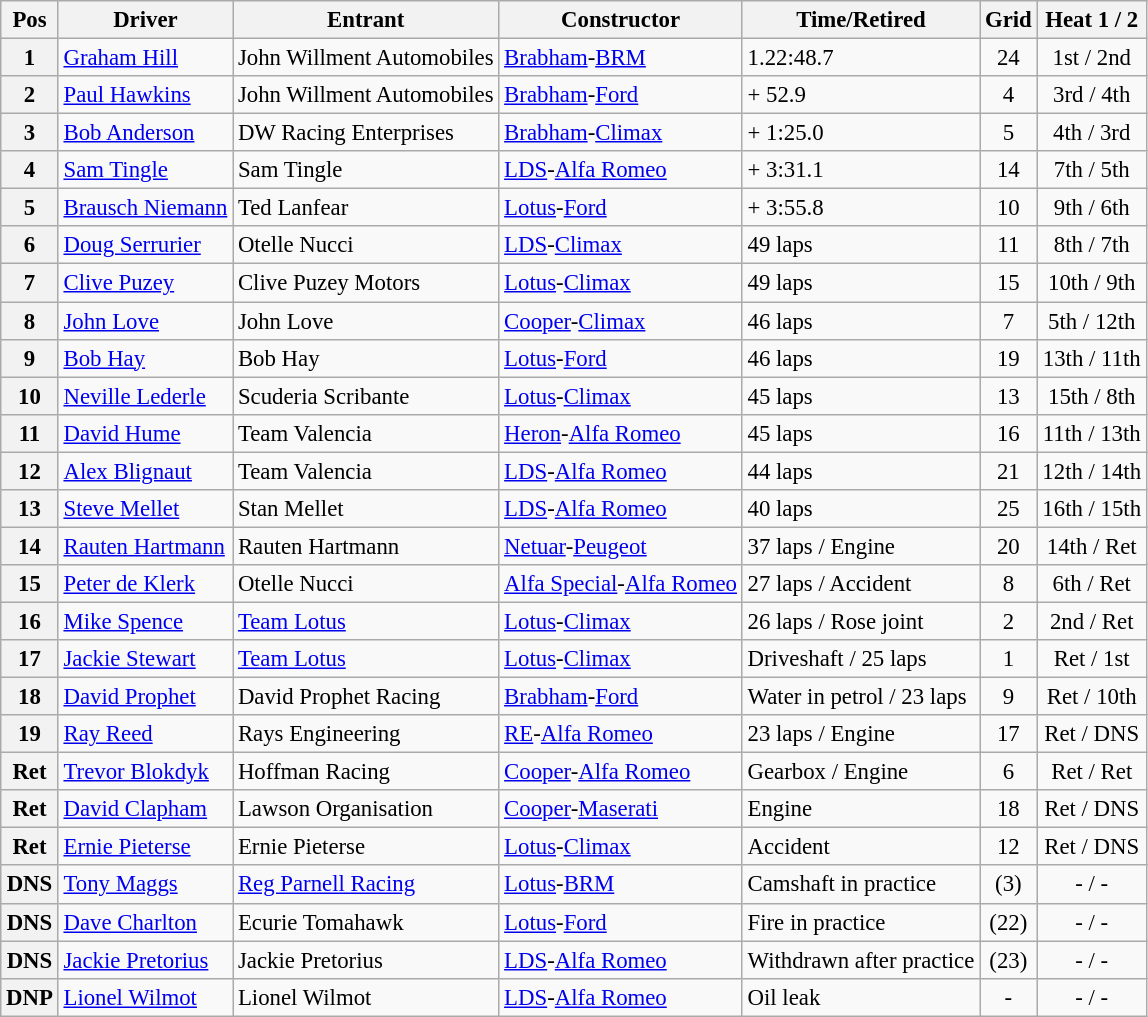<table class="wikitable" style="font-size: 95%;">
<tr>
<th>Pos</th>
<th>Driver</th>
<th>Entrant</th>
<th>Constructor</th>
<th>Time/Retired</th>
<th>Grid</th>
<th>Heat 1 / 2</th>
</tr>
<tr>
<th>1</th>
<td> <a href='#'>Graham Hill</a></td>
<td>John Willment Automobiles</td>
<td><a href='#'>Brabham</a>-<a href='#'>BRM</a></td>
<td>1.22:48.7</td>
<td style="text-align:center">24</td>
<td style="text-align:center">1st / 2nd</td>
</tr>
<tr>
<th>2</th>
<td> <a href='#'>Paul Hawkins</a></td>
<td>John Willment Automobiles</td>
<td><a href='#'>Brabham</a>-<a href='#'>Ford</a></td>
<td>+ 52.9</td>
<td style="text-align:center">4</td>
<td style="text-align:center">3rd / 4th</td>
</tr>
<tr>
<th>3</th>
<td> <a href='#'>Bob Anderson</a></td>
<td>DW Racing Enterprises</td>
<td><a href='#'>Brabham</a>-<a href='#'>Climax</a></td>
<td>+ 1:25.0</td>
<td style="text-align:center">5</td>
<td style="text-align:center">4th / 3rd</td>
</tr>
<tr>
<th>4</th>
<td> <a href='#'>Sam Tingle</a></td>
<td>Sam Tingle</td>
<td><a href='#'>LDS</a>-<a href='#'>Alfa Romeo</a></td>
<td>+ 3:31.1</td>
<td style="text-align:center">14</td>
<td style="text-align:center">7th / 5th</td>
</tr>
<tr>
<th>5</th>
<td> <a href='#'>Brausch Niemann</a></td>
<td>Ted Lanfear</td>
<td><a href='#'>Lotus</a>-<a href='#'>Ford</a></td>
<td>+ 3:55.8</td>
<td style="text-align:center">10</td>
<td style="text-align:center">9th / 6th</td>
</tr>
<tr>
<th>6</th>
<td> <a href='#'>Doug Serrurier</a></td>
<td>Otelle Nucci</td>
<td><a href='#'>LDS</a>-<a href='#'>Climax</a></td>
<td>49 laps</td>
<td style="text-align:center">11</td>
<td style="text-align:center">8th / 7th</td>
</tr>
<tr>
<th>7</th>
<td> <a href='#'>Clive Puzey</a></td>
<td>Clive Puzey Motors</td>
<td><a href='#'>Lotus</a>-<a href='#'>Climax</a></td>
<td>49 laps</td>
<td style="text-align:center">15</td>
<td style="text-align:center">10th / 9th</td>
</tr>
<tr>
<th>8</th>
<td> <a href='#'>John Love</a></td>
<td>John Love</td>
<td><a href='#'>Cooper</a>-<a href='#'>Climax</a></td>
<td>46 laps</td>
<td style="text-align:center">7</td>
<td style="text-align:center">5th / 12th</td>
</tr>
<tr>
<th>9</th>
<td> <a href='#'>Bob Hay</a></td>
<td>Bob Hay</td>
<td><a href='#'>Lotus</a>-<a href='#'>Ford</a></td>
<td>46 laps</td>
<td style="text-align:center">19</td>
<td style="text-align:center">13th / 11th</td>
</tr>
<tr>
<th>10</th>
<td> <a href='#'>Neville Lederle</a></td>
<td>Scuderia Scribante</td>
<td><a href='#'>Lotus</a>-<a href='#'>Climax</a></td>
<td>45 laps</td>
<td style="text-align:center">13</td>
<td style="text-align:center">15th / 8th</td>
</tr>
<tr>
<th>11</th>
<td> <a href='#'>David Hume</a></td>
<td>Team Valencia</td>
<td><a href='#'>Heron</a>-<a href='#'>Alfa Romeo</a></td>
<td>45 laps</td>
<td style="text-align:center">16</td>
<td style="text-align:center">11th / 13th</td>
</tr>
<tr>
<th>12</th>
<td> <a href='#'>Alex Blignaut</a></td>
<td>Team Valencia</td>
<td><a href='#'>LDS</a>-<a href='#'>Alfa Romeo</a></td>
<td>44 laps</td>
<td style="text-align:center">21</td>
<td style="text-align:center">12th / 14th</td>
</tr>
<tr>
<th>13</th>
<td> <a href='#'>Steve Mellet</a></td>
<td>Stan Mellet</td>
<td><a href='#'>LDS</a>-<a href='#'>Alfa Romeo</a></td>
<td>40 laps</td>
<td style="text-align:center">25</td>
<td style="text-align:center">16th / 15th</td>
</tr>
<tr>
<th>14</th>
<td> <a href='#'>Rauten Hartmann</a></td>
<td>Rauten Hartmann</td>
<td><a href='#'>Netuar</a>-<a href='#'>Peugeot</a></td>
<td>37 laps / Engine</td>
<td style="text-align:center">20</td>
<td style="text-align:center">14th / Ret</td>
</tr>
<tr>
<th>15</th>
<td> <a href='#'>Peter de Klerk</a></td>
<td>Otelle Nucci</td>
<td><a href='#'>Alfa Special</a>-<a href='#'>Alfa Romeo</a></td>
<td>27 laps / Accident</td>
<td style="text-align:center">8</td>
<td style="text-align:center">6th / Ret</td>
</tr>
<tr>
<th>16</th>
<td> <a href='#'>Mike Spence</a></td>
<td><a href='#'>Team Lotus</a></td>
<td><a href='#'>Lotus</a>-<a href='#'>Climax</a></td>
<td>26 laps / Rose joint</td>
<td style="text-align:center">2</td>
<td style="text-align:center">2nd / Ret</td>
</tr>
<tr>
<th>17</th>
<td> <a href='#'>Jackie Stewart</a></td>
<td><a href='#'>Team Lotus</a></td>
<td><a href='#'>Lotus</a>-<a href='#'>Climax</a></td>
<td>Driveshaft / 25 laps</td>
<td style="text-align:center">1</td>
<td style="text-align:center">Ret / 1st</td>
</tr>
<tr>
<th>18</th>
<td> <a href='#'>David Prophet</a></td>
<td>David Prophet Racing</td>
<td><a href='#'>Brabham</a>-<a href='#'>Ford</a></td>
<td>Water in petrol / 23 laps</td>
<td style="text-align:center">9</td>
<td style="text-align:center">Ret / 10th</td>
</tr>
<tr>
<th>19</th>
<td> <a href='#'>Ray Reed</a></td>
<td>Rays Engineering</td>
<td><a href='#'>RE</a>-<a href='#'>Alfa Romeo</a></td>
<td>23 laps / Engine</td>
<td style="text-align:center">17</td>
<td style="text-align:center">Ret / DNS</td>
</tr>
<tr>
<th>Ret</th>
<td> <a href='#'>Trevor Blokdyk</a></td>
<td>Hoffman Racing</td>
<td><a href='#'>Cooper</a>-<a href='#'>Alfa Romeo</a></td>
<td>Gearbox / Engine</td>
<td style="text-align:center">6</td>
<td style="text-align:center">Ret / Ret</td>
</tr>
<tr>
<th>Ret</th>
<td> <a href='#'>David Clapham</a></td>
<td>Lawson Organisation</td>
<td><a href='#'>Cooper</a>-<a href='#'>Maserati</a></td>
<td>Engine</td>
<td style="text-align:center">18</td>
<td style="text-align:center">Ret / DNS</td>
</tr>
<tr>
<th>Ret</th>
<td> <a href='#'>Ernie Pieterse</a></td>
<td>Ernie Pieterse</td>
<td><a href='#'>Lotus</a>-<a href='#'>Climax</a></td>
<td>Accident</td>
<td style="text-align:center">12</td>
<td style="text-align:center">Ret / DNS</td>
</tr>
<tr>
<th>DNS</th>
<td> <a href='#'>Tony Maggs</a></td>
<td><a href='#'>Reg Parnell Racing</a></td>
<td><a href='#'>Lotus</a>-<a href='#'>BRM</a></td>
<td>Camshaft in practice</td>
<td style="text-align:center">(3)</td>
<td style="text-align:center">- / -</td>
</tr>
<tr>
<th>DNS</th>
<td> <a href='#'>Dave Charlton</a></td>
<td>Ecurie Tomahawk</td>
<td><a href='#'>Lotus</a>-<a href='#'>Ford</a></td>
<td>Fire in practice</td>
<td style="text-align:center">(22)</td>
<td style="text-align:center">- / -</td>
</tr>
<tr>
<th>DNS</th>
<td> <a href='#'>Jackie Pretorius</a></td>
<td>Jackie Pretorius</td>
<td><a href='#'>LDS</a>-<a href='#'>Alfa Romeo</a></td>
<td>Withdrawn after practice</td>
<td style="text-align:center">(23)</td>
<td style="text-align:center">- / -</td>
</tr>
<tr>
<th>DNP</th>
<td> <a href='#'>Lionel Wilmot</a></td>
<td>Lionel Wilmot</td>
<td><a href='#'>LDS</a>-<a href='#'>Alfa Romeo</a></td>
<td>Oil leak</td>
<td style="text-align:center">-</td>
<td style="text-align:center">- / -</td>
</tr>
</table>
